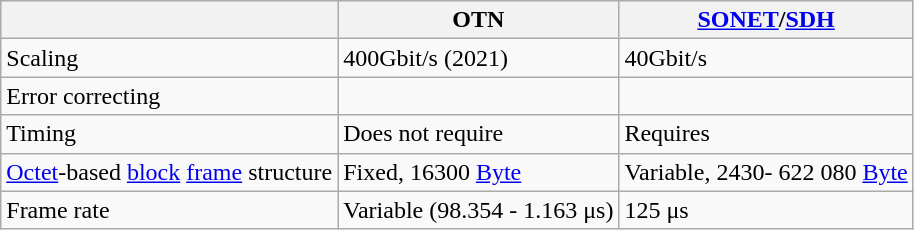<table class="wikitable">
<tr>
<th></th>
<th>OTN</th>
<th><a href='#'>SONET</a>/<a href='#'>SDH</a></th>
</tr>
<tr>
<td>Scaling</td>
<td>400Gbit/s (2021)</td>
<td>40Gbit/s</td>
</tr>
<tr>
<td>Error correcting</td>
<td></td>
<td></td>
</tr>
<tr>
<td>Timing</td>
<td>Does not require</td>
<td>Requires</td>
</tr>
<tr>
<td><a href='#'>Octet</a>-based <a href='#'>block</a> <a href='#'>frame</a> structure</td>
<td>Fixed, 16300 <a href='#'>Byte</a></td>
<td>Variable, 2430- 622 080 <a href='#'>Byte</a></td>
</tr>
<tr>
<td>Frame rate</td>
<td>Variable (98.354 - 1.163 μs)</td>
<td>125 μs</td>
</tr>
</table>
